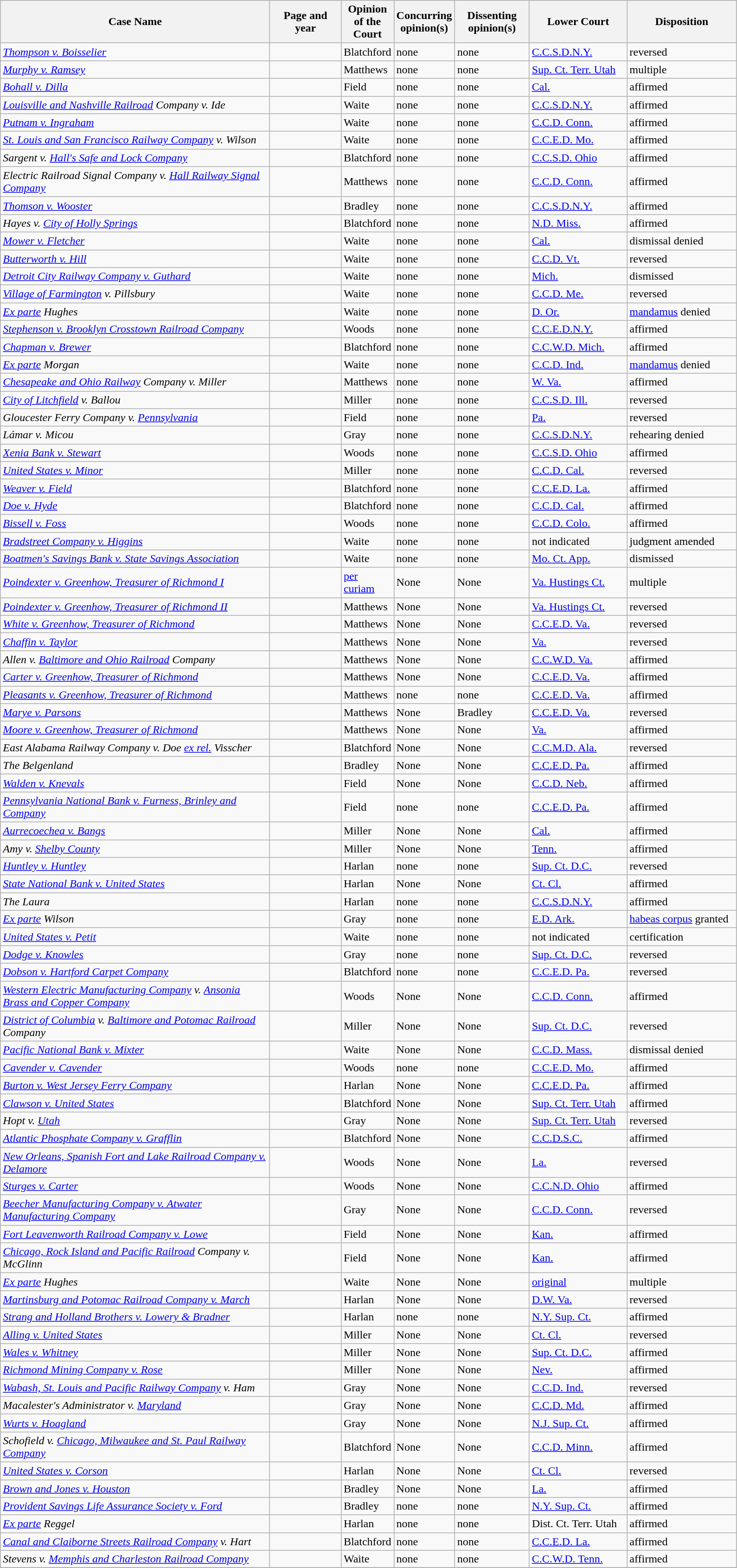<table class="wikitable sortable">
<tr>
<th scope="col" style="width: 380px;">Case Name</th>
<th scope="col" style="width: 95px;">Page and year</th>
<th scope="col" style="width: 10px;">Opinion of the Court</th>
<th scope="col" style="width: 10px;">Concurring opinion(s)</th>
<th scope="col" style="width: 100px;">Dissenting opinion(s)</th>
<th scope="col" style="width: 133px;">Lower Court</th>
<th scope="col" style="width: 150px;">Disposition</th>
</tr>
<tr>
<td><em><a href='#'>Thompson v. Boisselier</a></em></td>
<td align="right"></td>
<td>Blatchford</td>
<td>none</td>
<td>none</td>
<td><a href='#'>C.C.S.D.N.Y.</a></td>
<td>reversed</td>
</tr>
<tr>
<td><em><a href='#'>Murphy v. Ramsey</a></em></td>
<td align="right"></td>
<td>Matthews</td>
<td>none</td>
<td>none</td>
<td><a href='#'>Sup. Ct. Terr. Utah</a></td>
<td>multiple</td>
</tr>
<tr>
<td><em><a href='#'>Bohall v. Dilla</a></em></td>
<td align="right"></td>
<td>Field</td>
<td>none</td>
<td>none</td>
<td><a href='#'>Cal.</a></td>
<td>affirmed</td>
</tr>
<tr>
<td><em><a href='#'>Louisville and Nashville Railroad</a> Company v. Ide</em></td>
<td align="right"></td>
<td>Waite</td>
<td>none</td>
<td>none</td>
<td><a href='#'>C.C.S.D.N.Y.</a></td>
<td>affirmed</td>
</tr>
<tr>
<td><em><a href='#'>Putnam v. Ingraham</a></em></td>
<td align="right"></td>
<td>Waite</td>
<td>none</td>
<td>none</td>
<td><a href='#'>C.C.D. Conn.</a></td>
<td>affirmed</td>
</tr>
<tr>
<td><em><a href='#'>St. Louis and San Francisco Railway Company</a> v. Wilson</em></td>
<td align="right"></td>
<td>Waite</td>
<td>none</td>
<td>none</td>
<td><a href='#'>C.C.E.D. Mo.</a></td>
<td>affirmed</td>
</tr>
<tr>
<td><em>Sargent v. <a href='#'>Hall's Safe and Lock Company</a></em></td>
<td align="right"></td>
<td>Blatchford</td>
<td>none</td>
<td>none</td>
<td><a href='#'>C.C.S.D. Ohio</a></td>
<td>affirmed</td>
</tr>
<tr>
<td><em>Electric Railroad Signal Company v. <a href='#'>Hall Railway Signal Company</a></em></td>
<td align="right"></td>
<td>Matthews</td>
<td>none</td>
<td>none</td>
<td><a href='#'>C.C.D. Conn.</a></td>
<td>affirmed</td>
</tr>
<tr>
<td><em><a href='#'>Thomson v. Wooster</a></em></td>
<td align="right"></td>
<td>Bradley</td>
<td>none</td>
<td>none</td>
<td><a href='#'>C.C.S.D.N.Y.</a></td>
<td>affirmed</td>
</tr>
<tr>
<td><em>Hayes v. <a href='#'>City of Holly Springs</a></em></td>
<td align="right"></td>
<td>Blatchford</td>
<td>none</td>
<td>none</td>
<td><a href='#'>N.D. Miss.</a></td>
<td>affirmed</td>
</tr>
<tr>
<td><em><a href='#'>Mower v. Fletcher</a></em></td>
<td align="right"></td>
<td>Waite</td>
<td>none</td>
<td>none</td>
<td><a href='#'>Cal.</a></td>
<td>dismissal denied</td>
</tr>
<tr>
<td><em><a href='#'>Butterworth v. Hill</a></em></td>
<td align="right"></td>
<td>Waite</td>
<td>none</td>
<td>none</td>
<td><a href='#'>C.C.D. Vt.</a></td>
<td>reversed</td>
</tr>
<tr>
<td><em><a href='#'>Detroit City Railway Company v. Guthard</a></em></td>
<td align="right"></td>
<td>Waite</td>
<td>none</td>
<td>none</td>
<td><a href='#'>Mich.</a></td>
<td>dismissed</td>
</tr>
<tr>
<td><em><a href='#'>Village of Farmington</a> v. Pillsbury</em></td>
<td align="right"></td>
<td>Waite</td>
<td>none</td>
<td>none</td>
<td><a href='#'>C.C.D. Me.</a></td>
<td>reversed</td>
</tr>
<tr>
<td><em><a href='#'>Ex parte</a> Hughes</em></td>
<td align="right"></td>
<td>Waite</td>
<td>none</td>
<td>none</td>
<td><a href='#'>D. Or.</a></td>
<td><a href='#'>mandamus</a> denied</td>
</tr>
<tr>
<td><em><a href='#'>Stephenson v. Brooklyn Crosstown Railroad Company</a></em></td>
<td align="right"></td>
<td>Woods</td>
<td>none</td>
<td>none</td>
<td><a href='#'>C.C.E.D.N.Y.</a></td>
<td>affirmed</td>
</tr>
<tr>
<td><em><a href='#'>Chapman v. Brewer</a></em></td>
<td align="right"></td>
<td>Blatchford</td>
<td>none</td>
<td>none</td>
<td><a href='#'>C.C.W.D. Mich.</a></td>
<td>affirmed</td>
</tr>
<tr>
<td><em><a href='#'>Ex parte</a> Morgan</em></td>
<td align="right"></td>
<td>Waite</td>
<td>none</td>
<td>none</td>
<td><a href='#'>C.C.D. Ind.</a></td>
<td><a href='#'>mandamus</a> denied</td>
</tr>
<tr>
<td><em><a href='#'>Chesapeake and Ohio Railway</a> Company v. Miller</em></td>
<td align="right"></td>
<td>Matthews</td>
<td>none</td>
<td>none</td>
<td><a href='#'>W. Va.</a></td>
<td>affirmed</td>
</tr>
<tr>
<td><em><a href='#'>City of Litchfield</a> v. Ballou</em></td>
<td align="right"></td>
<td>Miller</td>
<td>none</td>
<td>none</td>
<td><a href='#'>C.C.S.D. Ill.</a></td>
<td>reversed</td>
</tr>
<tr>
<td><em>Gloucester Ferry Company v. <a href='#'>Pennsylvania</a></em></td>
<td align="right"></td>
<td>Field</td>
<td>none</td>
<td>none</td>
<td><a href='#'>Pa.</a></td>
<td>reversed</td>
</tr>
<tr>
<td><em>Lámar v. Micou</em></td>
<td align="right"></td>
<td>Gray</td>
<td>none</td>
<td>none</td>
<td><a href='#'>C.C.S.D.N.Y.</a></td>
<td>rehearing denied</td>
</tr>
<tr>
<td><em><a href='#'>Xenia Bank v. Stewart</a></em></td>
<td align="right"></td>
<td>Woods</td>
<td>none</td>
<td>none</td>
<td><a href='#'>C.C.S.D. Ohio</a></td>
<td>affirmed</td>
</tr>
<tr>
<td><em><a href='#'>United States v. Minor</a></em></td>
<td align="right"></td>
<td>Miller</td>
<td>none</td>
<td>none</td>
<td><a href='#'>C.C.D. Cal.</a></td>
<td>reversed</td>
</tr>
<tr>
<td><em><a href='#'>Weaver v. Field</a></em></td>
<td align="right"></td>
<td>Blatchford</td>
<td>none</td>
<td>none</td>
<td><a href='#'>C.C.E.D. La.</a></td>
<td>affirmed</td>
</tr>
<tr>
<td><em><a href='#'>Doe v. Hyde</a></em></td>
<td align="right"></td>
<td>Blatchford</td>
<td>none</td>
<td>none</td>
<td><a href='#'>C.C.D. Cal.</a></td>
<td>affirmed</td>
</tr>
<tr>
<td><em><a href='#'>Bissell v. Foss</a></em></td>
<td align="right"></td>
<td>Woods</td>
<td>none</td>
<td>none</td>
<td><a href='#'>C.C.D. Colo.</a></td>
<td>affirmed</td>
</tr>
<tr>
<td><em><a href='#'>Bradstreet Company v. Higgins</a></em></td>
<td align="right"></td>
<td>Waite</td>
<td>none</td>
<td>none</td>
<td>not indicated</td>
<td>judgment amended</td>
</tr>
<tr>
<td><em><a href='#'>Boatmen's Savings Bank v. State Savings Association</a></em></td>
<td align="right"></td>
<td>Waite</td>
<td>none</td>
<td>none</td>
<td><a href='#'>Mo. Ct. App.</a></td>
<td>dismissed</td>
</tr>
<tr>
<td><em><a href='#'>Poindexter v. Greenhow, Treasurer of Richmond I</a></em></td>
<td align="right"></td>
<td><a href='#'>per curiam</a></td>
<td>None</td>
<td>None</td>
<td><a href='#'>Va. Hustings Ct.</a></td>
<td>multiple</td>
</tr>
<tr>
<td><em><a href='#'>Poindexter v. Greenhow, Treasurer of Richmond II</a></em></td>
<td align="right"></td>
<td>Matthews</td>
<td>None</td>
<td>None</td>
<td><a href='#'>Va. Hustings Ct.</a></td>
<td>reversed</td>
</tr>
<tr>
<td><em><a href='#'>White v. Greenhow, Treasurer of Richmond</a></em></td>
<td align="right"></td>
<td>Matthews</td>
<td>None</td>
<td>None</td>
<td><a href='#'>C.C.E.D. Va.</a></td>
<td>reversed</td>
</tr>
<tr>
<td><em><a href='#'>Chaffin v. Taylor</a></em></td>
<td align="right"></td>
<td>Matthews</td>
<td>None</td>
<td>None</td>
<td><a href='#'>Va.</a></td>
<td>reversed</td>
</tr>
<tr>
<td><em>Allen v. <a href='#'>Baltimore and Ohio Railroad</a> Company</em></td>
<td align="right"></td>
<td>Matthews</td>
<td>None</td>
<td>None</td>
<td><a href='#'>C.C.W.D. Va.</a></td>
<td>affirmed</td>
</tr>
<tr>
<td><em><a href='#'>Carter v. Greenhow, Treasurer of Richmond</a></em></td>
<td align="right"></td>
<td>Matthews</td>
<td>None</td>
<td>None</td>
<td><a href='#'>C.C.E.D. Va.</a></td>
<td>affirmed</td>
</tr>
<tr>
<td><em><a href='#'>Pleasants v. Greenhow, Treasurer of Richmond</a></em></td>
<td align="right"></td>
<td>Matthews</td>
<td>none</td>
<td>none</td>
<td><a href='#'>C.C.E.D. Va.</a></td>
<td>affirmed</td>
</tr>
<tr>
<td><em><a href='#'>Marye v. Parsons</a></em></td>
<td align="right"></td>
<td>Matthews</td>
<td>None</td>
<td>Bradley</td>
<td><a href='#'>C.C.E.D. Va.</a></td>
<td>reversed</td>
</tr>
<tr>
<td><em><a href='#'>Moore v. Greenhow, Treasurer of Richmond</a></em></td>
<td align="right"></td>
<td>Matthews</td>
<td>None</td>
<td>None</td>
<td><a href='#'>Va.</a></td>
<td>affirmed</td>
</tr>
<tr>
<td><em>East Alabama Railway Company v. Doe <a href='#'>ex rel.</a> Visscher</em></td>
<td align="right"></td>
<td>Blatchford</td>
<td>None</td>
<td>None</td>
<td><a href='#'>C.C.M.D. Ala.</a></td>
<td>reversed</td>
</tr>
<tr>
<td><em>The Belgenland</em></td>
<td align="right"></td>
<td>Bradley</td>
<td>None</td>
<td>None</td>
<td><a href='#'>C.C.E.D. Pa.</a></td>
<td>affirmed</td>
</tr>
<tr>
<td><em><a href='#'>Walden v. Knevals</a></em></td>
<td align="right"></td>
<td>Field</td>
<td>None</td>
<td>None</td>
<td><a href='#'>C.C.D. Neb.</a></td>
<td>affirmed</td>
</tr>
<tr>
<td><em><a href='#'>Pennsylvania National Bank v. Furness, Brinley and Company</a></em></td>
<td align="right"></td>
<td>Field</td>
<td>none</td>
<td>none</td>
<td><a href='#'>C.C.E.D. Pa.</a></td>
<td>affirmed</td>
</tr>
<tr>
<td><em><a href='#'>Aurrecoechea v. Bangs</a></em></td>
<td align="right"></td>
<td>Miller</td>
<td>None</td>
<td>None</td>
<td><a href='#'>Cal.</a></td>
<td>affirmed</td>
</tr>
<tr>
<td><em>Amy v. <a href='#'>Shelby County</a></em></td>
<td align="right"></td>
<td>Miller</td>
<td>None</td>
<td>None</td>
<td><a href='#'>Tenn.</a></td>
<td>affirmed</td>
</tr>
<tr>
<td><em><a href='#'>Huntley v. Huntley</a></em></td>
<td align="right"></td>
<td>Harlan</td>
<td>none</td>
<td>none</td>
<td><a href='#'>Sup. Ct. D.C.</a></td>
<td>reversed</td>
</tr>
<tr>
<td><em><a href='#'>State National Bank v. United States</a></em></td>
<td align="right"></td>
<td>Harlan</td>
<td>None</td>
<td>None</td>
<td><a href='#'>Ct. Cl.</a></td>
<td>affirmed</td>
</tr>
<tr>
<td><em>The Laura</em></td>
<td align="right"></td>
<td>Harlan</td>
<td>none</td>
<td>none</td>
<td><a href='#'>C.C.S.D.N.Y.</a></td>
<td>affirmed</td>
</tr>
<tr>
<td><em><a href='#'>Ex parte</a> Wilson</em></td>
<td align="right"></td>
<td>Gray</td>
<td>none</td>
<td>none</td>
<td><a href='#'>E.D. Ark.</a></td>
<td><a href='#'>habeas corpus</a> granted</td>
</tr>
<tr>
<td><em><a href='#'>United States v. Petit</a></em></td>
<td align="right"></td>
<td>Waite</td>
<td>none</td>
<td>none</td>
<td>not indicated</td>
<td>certification</td>
</tr>
<tr>
<td><em><a href='#'>Dodge v. Knowles</a></em></td>
<td align="right"></td>
<td>Gray</td>
<td>none</td>
<td>none</td>
<td><a href='#'>Sup. Ct. D.C.</a></td>
<td>reversed</td>
</tr>
<tr>
<td><em><a href='#'>Dobson v. Hartford Carpet Company</a></em></td>
<td align="right"></td>
<td>Blatchford</td>
<td>none</td>
<td>none</td>
<td><a href='#'>C.C.E.D. Pa.</a></td>
<td>reversed</td>
</tr>
<tr>
<td><em><a href='#'>Western Electric Manufacturing Company</a> v. <a href='#'>Ansonia Brass and Copper Company</a></em></td>
<td align="right"></td>
<td>Woods</td>
<td>None</td>
<td>None</td>
<td><a href='#'>C.C.D. Conn.</a></td>
<td>affirmed</td>
</tr>
<tr>
<td><em><a href='#'>District of Columbia</a> v. <a href='#'>Baltimore and Potomac Railroad</a> Company</em></td>
<td align="right"></td>
<td>Miller</td>
<td>None</td>
<td>None</td>
<td><a href='#'>Sup. Ct. D.C.</a></td>
<td>reversed</td>
</tr>
<tr>
<td><em><a href='#'>Pacific National Bank v. Mixter</a></em></td>
<td align="right"></td>
<td>Waite</td>
<td>None</td>
<td>None</td>
<td><a href='#'>C.C.D. Mass.</a></td>
<td>dismissal denied</td>
</tr>
<tr>
<td><em><a href='#'>Cavender v. Cavender</a></em></td>
<td align="right"></td>
<td>Woods</td>
<td>none</td>
<td>none</td>
<td><a href='#'>C.C.E.D. Mo.</a></td>
<td>affirmed</td>
</tr>
<tr>
<td><em><a href='#'>Burton v. West Jersey Ferry Company</a></em></td>
<td align="right"></td>
<td>Harlan</td>
<td>None</td>
<td>None</td>
<td><a href='#'>C.C.E.D. Pa.</a></td>
<td>affirmed</td>
</tr>
<tr>
<td><em><a href='#'>Clawson v. United States</a></em></td>
<td align="right"></td>
<td>Blatchford</td>
<td>None</td>
<td>None</td>
<td><a href='#'>Sup. Ct. Terr. Utah</a></td>
<td>affirmed</td>
</tr>
<tr>
<td><em>Hopt v. <a href='#'>Utah</a></em></td>
<td align="right"></td>
<td>Gray</td>
<td>None</td>
<td>None</td>
<td><a href='#'>Sup. Ct. Terr. Utah</a></td>
<td>reversed</td>
</tr>
<tr>
<td><em><a href='#'>Atlantic Phosphate Company v. Grafflin</a></em></td>
<td align="right"></td>
<td>Blatchford</td>
<td>None</td>
<td>None</td>
<td><a href='#'>C.C.D.S.C.</a></td>
<td>affirmed</td>
</tr>
<tr>
<td><em><a href='#'>New Orleans, Spanish Fort and Lake Railroad Company v. Delamore</a></em></td>
<td align="right"></td>
<td>Woods</td>
<td>None</td>
<td>None</td>
<td><a href='#'>La.</a></td>
<td>reversed</td>
</tr>
<tr>
<td><em><a href='#'>Sturges v. Carter</a></em></td>
<td align="right"></td>
<td>Woods</td>
<td>None</td>
<td>None</td>
<td><a href='#'>C.C.N.D. Ohio</a></td>
<td>affirmed</td>
</tr>
<tr>
<td><em><a href='#'>Beecher Manufacturing Company v. Atwater Manufacturing Company</a></em></td>
<td align="right"></td>
<td>Gray</td>
<td>None</td>
<td>None</td>
<td><a href='#'>C.C.D. Conn.</a></td>
<td>reversed</td>
</tr>
<tr>
<td><em><a href='#'>Fort Leavenworth Railroad Company v. Lowe</a></em></td>
<td align="right"></td>
<td>Field</td>
<td>None</td>
<td>None</td>
<td><a href='#'>Kan.</a></td>
<td>affirmed</td>
</tr>
<tr>
<td><em><a href='#'>Chicago, Rock Island and Pacific Railroad</a> Company v. McGlinn</em></td>
<td align="right"></td>
<td>Field</td>
<td>None</td>
<td>None</td>
<td><a href='#'>Kan.</a></td>
<td>affirmed</td>
</tr>
<tr>
<td><em><a href='#'>Ex parte</a> Hughes</em></td>
<td align="right"></td>
<td>Waite</td>
<td>None</td>
<td>None</td>
<td><a href='#'>original</a></td>
<td>multiple</td>
</tr>
<tr>
<td><em><a href='#'>Martinsburg and Potomac Railroad Company v. March</a></em></td>
<td align="right"></td>
<td>Harlan</td>
<td>None</td>
<td>None</td>
<td><a href='#'>D.W. Va.</a></td>
<td>reversed</td>
</tr>
<tr>
<td><em><a href='#'>Strang and Holland Brothers v. Lowery & Bradner</a></em></td>
<td align="right"></td>
<td>Harlan</td>
<td>none</td>
<td>none</td>
<td><a href='#'>N.Y. Sup. Ct.</a></td>
<td>affirmed</td>
</tr>
<tr>
<td><em><a href='#'>Alling v. United States</a></em></td>
<td align="right"></td>
<td>Miller</td>
<td>None</td>
<td>None</td>
<td><a href='#'>Ct. Cl.</a></td>
<td>reversed</td>
</tr>
<tr>
<td><em><a href='#'>Wales v. Whitney</a></em></td>
<td align="right"></td>
<td>Miller</td>
<td>None</td>
<td>None</td>
<td><a href='#'>Sup. Ct. D.C.</a></td>
<td>affirmed</td>
</tr>
<tr>
<td><em><a href='#'>Richmond Mining Company v. Rose</a></em></td>
<td align="right"></td>
<td>Miller</td>
<td>None</td>
<td>None</td>
<td><a href='#'>Nev.</a></td>
<td>affirmed</td>
</tr>
<tr>
<td><em><a href='#'>Wabash, St. Louis and Pacific Railway Company</a> v. Ham</em></td>
<td align="right"></td>
<td>Gray</td>
<td>None</td>
<td>None</td>
<td><a href='#'>C.C.D. Ind.</a></td>
<td>reversed</td>
</tr>
<tr>
<td><em>Macalester's Administrator v. <a href='#'>Maryland</a></em></td>
<td align="right"></td>
<td>Gray</td>
<td>None</td>
<td>None</td>
<td><a href='#'>C.C.D. Md.</a></td>
<td>affirmed</td>
</tr>
<tr>
<td><em><a href='#'>Wurts v. Hoagland</a></em></td>
<td align="right"></td>
<td>Gray</td>
<td>None</td>
<td>None</td>
<td><a href='#'>N.J. Sup. Ct.</a></td>
<td>affirmed</td>
</tr>
<tr>
<td><em>Schofield v. <a href='#'>Chicago, Milwaukee and St. Paul Railway Company</a></em></td>
<td align="right"></td>
<td>Blatchford</td>
<td>None</td>
<td>None</td>
<td><a href='#'>C.C.D. Minn.</a></td>
<td>affirmed</td>
</tr>
<tr>
<td><em><a href='#'>United States v. Corson</a></em></td>
<td align="right"></td>
<td>Harlan</td>
<td>None</td>
<td>None</td>
<td><a href='#'>Ct. Cl.</a></td>
<td>reversed</td>
</tr>
<tr>
<td><em><a href='#'>Brown and Jones v. Houston</a></em></td>
<td align="right"></td>
<td>Bradley</td>
<td>None</td>
<td>None</td>
<td><a href='#'>La.</a></td>
<td>affirmed</td>
</tr>
<tr>
<td><em><a href='#'>Provident Savings Life Assurance Society v. Ford</a></em></td>
<td align="right"></td>
<td>Bradley</td>
<td>none</td>
<td>none</td>
<td><a href='#'>N.Y. Sup. Ct.</a></td>
<td>affirmed</td>
</tr>
<tr>
<td><em><a href='#'>Ex parte</a> Reggel</em></td>
<td align="right"></td>
<td>Harlan</td>
<td>none</td>
<td>none</td>
<td>Dist. Ct. Terr. Utah</td>
<td>affirmed</td>
</tr>
<tr>
<td><em><a href='#'>Canal and Claiborne Streets Railroad Company</a> v. Hart</em></td>
<td align="right"></td>
<td>Blatchford</td>
<td>none</td>
<td>none</td>
<td><a href='#'>C.C.E.D. La.</a></td>
<td>affirmed</td>
</tr>
<tr>
<td><em>Stevens v. <a href='#'>Memphis and Charleston Railroad Company</a></em></td>
<td align="right"></td>
<td>Waite</td>
<td>none</td>
<td>none</td>
<td><a href='#'>C.C.W.D. Tenn.</a></td>
<td>affirmed</td>
</tr>
<tr>
</tr>
</table>
